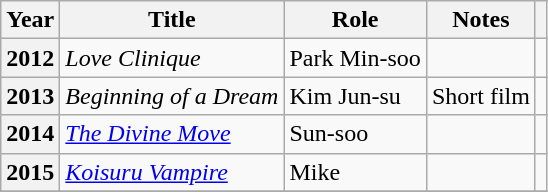<table class="wikitable plainrowheaders">
<tr>
<th scope="col">Year</th>
<th scope="col">Title</th>
<th scope="col">Role</th>
<th scope="col">Notes</th>
<th scope="col" class="unsortable"></th>
</tr>
<tr>
<th scope="row">2012</th>
<td><em>Love Clinique</em></td>
<td>Park Min-soo</td>
<td></td>
<td></td>
</tr>
<tr>
<th scope="row">2013</th>
<td><em>Beginning of a Dream</em></td>
<td>Kim Jun-su</td>
<td>Short film</td>
<td></td>
</tr>
<tr>
<th scope="row">2014</th>
<td><em><a href='#'>The Divine Move</a></em></td>
<td>Sun-soo</td>
<td></td>
<td></td>
</tr>
<tr>
<th scope="row">2015</th>
<td><em><a href='#'>Koisuru Vampire</a></em></td>
<td>Mike</td>
<td></td>
<td></td>
</tr>
<tr>
</tr>
</table>
